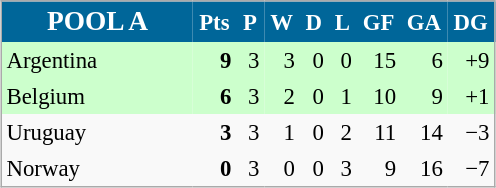<table align=center cellpadding="3" cellspacing="0" style="background: #f9f9f9; border: 1px #aaa solid; border-collapse: collapse; font-size: 95%;" width=330>
<tr bgcolor=#006699 style="color:white;">
<th width=34% style=font-size:120%><strong>POOL A</strong></th>
<th width=5%>Pts</th>
<th width=5%>P</th>
<th width=5%>W</th>
<th width=5%>D</th>
<th width=5%>L</th>
<th width=5%>GF</th>
<th width=5%>GA</th>
<th width=5%>DG</th>
</tr>
<tr align=right bgcolor=#ccffcc>
<td align=left> Argentina</td>
<td><strong>9</strong></td>
<td>3</td>
<td>3</td>
<td>0</td>
<td>0</td>
<td>15</td>
<td>6</td>
<td>+9</td>
</tr>
<tr align=right bgcolor=#ccffcc>
<td align=left> Belgium</td>
<td><strong>6</strong></td>
<td>3</td>
<td>2</td>
<td>0</td>
<td>1</td>
<td>10</td>
<td>9</td>
<td>+1</td>
</tr>
<tr align=right>
<td align=left> Uruguay</td>
<td><strong>3</strong></td>
<td>3</td>
<td>1</td>
<td>0</td>
<td>2</td>
<td>11</td>
<td>14</td>
<td>−3</td>
</tr>
<tr align=right>
<td align=left> Norway</td>
<td><strong>0</strong></td>
<td>3</td>
<td>0</td>
<td>0</td>
<td>3</td>
<td>9</td>
<td>16</td>
<td>−7</td>
</tr>
</table>
